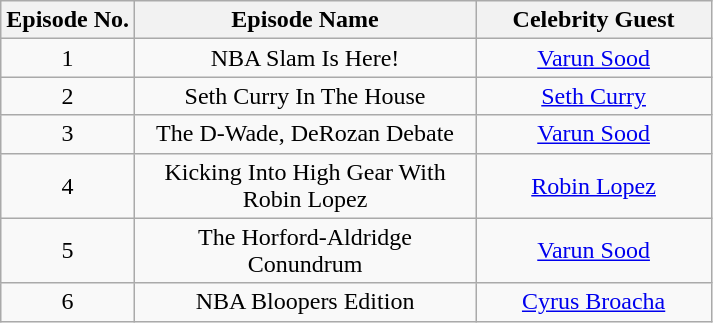<table class="wikitable" style="text-align:center;">
<tr>
<th>Episode No.</th>
<th width=220>Episode Name</th>
<th width=150>Celebrity Guest</th>
</tr>
<tr>
<td>1</td>
<td>NBA Slam Is Here!</td>
<td><a href='#'>Varun Sood</a></td>
</tr>
<tr>
<td>2</td>
<td>Seth Curry In The House </td>
<td><a href='#'>Seth Curry</a></td>
</tr>
<tr>
<td>3</td>
<td>The D-Wade, DeRozan Debate</td>
<td><a href='#'>Varun Sood</a></td>
</tr>
<tr>
<td>4</td>
<td>Kicking Into High Gear With Robin Lopez</td>
<td><a href='#'>Robin Lopez</a></td>
</tr>
<tr>
<td>5</td>
<td>The Horford-Aldridge Conundrum</td>
<td><a href='#'>Varun Sood</a></td>
</tr>
<tr>
<td>6</td>
<td>NBA Bloopers Edition</td>
<td><a href='#'>Cyrus Broacha</a></td>
</tr>
</table>
